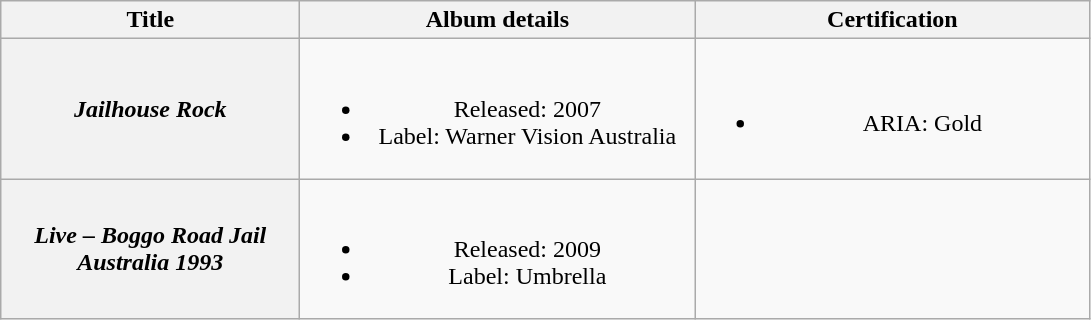<table class="wikitable plainrowheaders" style="text-align:center;" border="1">
<tr>
<th scope="col" rowspan="1" style="width:12em;">Title</th>
<th scope="col" rowspan="1" style="width:16em;">Album details</th>
<th scope="col" rowspan="1" style="width:16em;">Certification</th>
</tr>
<tr>
<th scope="row"><em>Jailhouse Rock</em></th>
<td><br><ul><li>Released: 2007</li><li>Label: Warner Vision Australia</li></ul></td>
<td><br><ul><li>ARIA: Gold</li></ul></td>
</tr>
<tr>
<th scope="row"><em>Live – Boggo Road Jail Australia 1993</em></th>
<td><br><ul><li>Released: 2009</li><li>Label: Umbrella</li></ul></td>
<td></td>
</tr>
</table>
